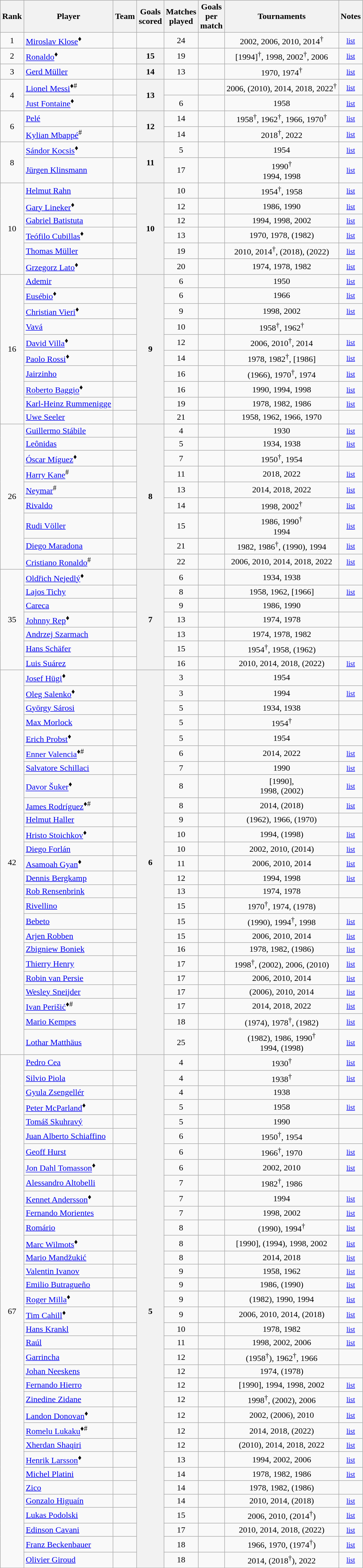<table class="wikitable sortable" style="text-align:center;">
<tr>
<th scope="col">Rank</th>
<th scope="col">Player</th>
<th scope="col">Team</th>
<th scope="col">Goals<br>scored</th>
<th scope="col">Matches<br>played</th>
<th scope="col">Goals<br>per<br>match<br></th>
<th scope="col">Tournaments</th>
<th scope="col" class="unsortable">Notes</th>
</tr>
<tr>
<td>1</td>
<td style="text-align:left;" data-sort-value="Klose, Miroslav"><a href='#'>Miroslav Klose</a><sup>♦</sup></td>
<td align=left></td>
<td></td>
<td>24</td>
<td></td>
<td data-sort-value="2002-2006-2010-2014">2002, 2006, 2010, 2014<sup>†</sup></td>
<td><small><a href='#'>list</a></small></td>
</tr>
<tr>
<td>2</td>
<td style="text-align:left;" data-sort-value="Ronaldo"><a href='#'>Ronaldo</a><sup>♦</sup></td>
<td align=left></td>
<th scope=row>15</th>
<td>19</td>
<td></td>
<td data-sort-value="1998-2002-2006">[1994]<sup>†</sup>, 1998, 2002<sup>†</sup>, 2006</td>
<td><small><a href='#'>list</a></small></td>
</tr>
<tr>
<td>3</td>
<td style="text-align:left;" data-sort-value="Muller, Gerd"><a href='#'>Gerd Müller</a></td>
<td style="text-align:left;" data-sort-value="Germany"></td>
<th scope=row>14</th>
<td>13</td>
<td></td>
<td data-sort-value="1970-1974">1970, 1974<sup>†</sup></td>
<td><small><a href='#'>list</a></small></td>
</tr>
<tr>
<td rowspan="2">4</td>
<td style="text-align:left;" data-sort-value="Messi, Lionel"><a href='#'>Lionel Messi</a><sup>♦#</sup></td>
<td style="text-align:left;"></td>
<th rowspan="2"><strong>13</strong></th>
<td></td>
<td></td>
<td data-sort-value="2006-2014-2018-2022">2006, (2010), 2014, 2018, 2022<sup>†</sup></td>
<td><small><a href='#'>list</a></small></td>
</tr>
<tr>
<td style="text-align:left;" data-sort-value="Fontaine, Just"><a href='#'>Just Fontaine</a><sup>♦</sup></td>
<td align="left"></td>
<td>6</td>
<td></td>
<td data-sort-value="1958">1958</td>
<td><small><a href='#'>list</a></small></td>
</tr>
<tr>
<td rowspan=2>6</td>
<td style="text-align:left;" data-sort-value="Pele"><a href='#'>Pelé</a></td>
<td align=left></td>
<th scope=row rowspan=2>12</th>
<td>14</td>
<td></td>
<td data-sort-value="1958-1962-1966-1970">1958<sup>†</sup>, 1962<sup>†</sup>, 1966, 1970<sup>†</sup></td>
<td><small><a href='#'>list</a></small></td>
</tr>
<tr>
<td style="text-align:left;" data-sort-value="Mbappé, Kylian"><a href='#'>Kylian Mbappé</a><sup>#</sup></td>
<td align=left></td>
<td>14</td>
<td></td>
<td data-sort-value="2018, 2022">2018<sup>†</sup>, 2022</td>
<td><small><a href='#'>list</a></small></td>
</tr>
<tr>
<td rowspan=2>8</td>
<td style="text-align:left;" data-sort-value="Kocsis, Sandor"><a href='#'>Sándor Kocsis</a><sup>♦</sup></td>
<td align=left></td>
<th scope=row rowspan=2>11</th>
<td>5</td>
<td></td>
<td data-sort-value="1954">1954</td>
<td><small><a href='#'>list</a></small></td>
</tr>
<tr>
<td style="text-align:left;" data-sort-value="Klinsmann, Jurgen"><a href='#'>Jürgen Klinsmann</a></td>
<td style="text-align:left;" data-sort-value="Germany"><br></td>
<td>17</td>
<td></td>
<td data-sort-value="1990-1994-1998">1990<sup>†</sup><br> 1994, 1998</td>
<td><small><a href='#'>list</a></small></td>
</tr>
<tr>
<td rowspan=6>10</td>
<td style="text-align:left;" data-sort-value="Rahn, Helmut"><a href='#'>Helmut Rahn</a></td>
<td style="text-align:left;" data-sort-value="Germany"></td>
<th scope=row rowspan=6>10</th>
<td>10</td>
<td></td>
<td data-sort-value="1954-1958">1954<sup>†</sup>, 1958</td>
<td><small><a href='#'>list</a></small></td>
</tr>
<tr>
<td style="text-align:left;" data-sort-value="Lineker, Gary"><a href='#'>Gary Lineker</a><sup>♦</sup></td>
<td align=left></td>
<td>12</td>
<td></td>
<td data-sort-value="1986-1990">1986, 1990</td>
<td><small><a href='#'>list</a></small></td>
</tr>
<tr>
<td style="text-align:left;" data-sort-value="Batistuta, Gabriel"><a href='#'>Gabriel Batistuta</a></td>
<td align=left></td>
<td>12</td>
<td></td>
<td data-sort-value="1994-1998-2002">1994, 1998, 2002</td>
<td><small><a href='#'>list</a></small></td>
</tr>
<tr>
<td style="text-align:left;" data-sort-value="Cubillas, Teofilo"><a href='#'>Teófilo Cubillas</a><sup>♦</sup></td>
<td align=left></td>
<td>13</td>
<td></td>
<td data-sort-value="1970-1978">1970, 1978, (1982)</td>
<td><small><a href='#'>list</a></small></td>
</tr>
<tr>
<td style="text-align:left;" data-sort-value="Muller, Thomas"><a href='#'>Thomas Müller</a></td>
<td align=left></td>
<td>19</td>
<td></td>
<td data-sort-value="2010-2014">2010, 2014<sup>†</sup>, (2018), (2022)</td>
<td><small><a href='#'>list</a></small></td>
</tr>
<tr>
<td style="text-align:left;" data-sort-value="Lato, Grzegorz"><a href='#'>Grzegorz Lato</a><sup>♦</sup></td>
<td align=left></td>
<td>20</td>
<td></td>
<td data-sort-value="1974-1978-1982">1974, 1978, 1982</td>
<td><small><a href='#'>list</a></small></td>
</tr>
<tr>
<td rowspan="10">16</td>
<td style="text-align:left;" data-sort-value="Ademir"><a href='#'>Ademir</a></td>
<td align=left></td>
<th rowspan="10" scope="row">9</th>
<td>6</td>
<td></td>
<td data-sort-value="1950">1950</td>
<td><small><a href='#'>list</a></small></td>
</tr>
<tr>
<td style="text-align:left;" data-sort-value="Eusebio"><a href='#'>Eusébio</a><sup>♦</sup></td>
<td align=left></td>
<td>6</td>
<td></td>
<td data-sort-value="1966">1966</td>
<td><small><a href='#'>list</a></small></td>
</tr>
<tr>
<td style="text-align:left;" data-sort-value="Vieri, Christian"><a href='#'>Christian Vieri</a><sup>♦</sup></td>
<td align=left></td>
<td>9</td>
<td></td>
<td data-sort-value="1998-2002">1998, 2002</td>
<td><small><a href='#'>list</a></small></td>
</tr>
<tr>
<td style="text-align:left;" data-sort-value="Vava"><a href='#'>Vavá</a></td>
<td align=left></td>
<td>10</td>
<td></td>
<td data-sort-value="1958-1962">1958<sup>†</sup>, 1962<sup>†</sup></td>
<td></td>
</tr>
<tr>
<td style="text-align:left;" data-sort-value="Villa, David"><a href='#'>David Villa</a><sup>♦</sup></td>
<td align=left></td>
<td>12</td>
<td></td>
<td data-sort-value="2006-2010-2014">2006, 2010<sup>†</sup>, 2014</td>
<td><small><a href='#'>list</a></small></td>
</tr>
<tr>
<td style="text-align:left;" data-sort-value="Rossi, Paolo"><a href='#'>Paolo Rossi</a><sup>♦</sup></td>
<td align=left></td>
<td>14</td>
<td></td>
<td data-sort-value="1978-1982">1978, 1982<sup>†</sup>, [1986]</td>
<td><small><a href='#'>list</a></small></td>
</tr>
<tr>
<td style="text-align:left;" data-sort-value="Jairzinho"><a href='#'>Jairzinho</a></td>
<td align=left></td>
<td>16</td>
<td></td>
<td data-sort-value="1970-1974">(1966), 1970<sup>†</sup>, 1974</td>
<td><small><a href='#'>list</a></small></td>
</tr>
<tr>
<td style="text-align:left;" data-sort-value="Baggio, Roberto"><a href='#'>Roberto Baggio</a><sup>♦</sup></td>
<td align=left></td>
<td>16</td>
<td></td>
<td data-sort-value="1990-1994-1998">1990, 1994, 1998</td>
<td><small><a href='#'>list</a></small></td>
</tr>
<tr>
<td style="text-align:left;" data-sort-value="Rummenigge, Karl-Heinz"><a href='#'>Karl-Heinz Rummenigge</a></td>
<td style="text-align:left;" data-sort-value="Germany"></td>
<td>19</td>
<td></td>
<td data-sort-value="1978-1982-1986">1978, 1982, 1986</td>
<td><small><a href='#'>list</a></small></td>
</tr>
<tr>
<td style="text-align:left;" data-sort-value="Seeler, Uwe"><a href='#'>Uwe Seeler</a></td>
<td style="text-align:left;" data-sort-value="Germany"></td>
<td>21</td>
<td></td>
<td data-sort-value="1958-1962-1966-1970">1958, 1962, 1966, 1970</td>
<td></td>
</tr>
<tr>
<td rowspan="9">26</td>
<td style="text-align:left;" data-sort-value="Stabile, Guillermo"><a href='#'>Guillermo Stábile</a></td>
<td align=left></td>
<th rowspan="9" scope="row">8</th>
<td>4</td>
<td></td>
<td data-sort-value="1930">1930</td>
<td><small><a href='#'>list</a></small></td>
</tr>
<tr>
<td style="text-align:left;" data-sort-value="Leonidas"><a href='#'>Leônidas</a></td>
<td align=left></td>
<td>5</td>
<td></td>
<td data-sort-value="1934-1938">1934, 1938</td>
<td><small><a href='#'>list</a></small></td>
</tr>
<tr>
<td style="text-align:left;" data-sort-value="Miguez, Oscar"><a href='#'>Óscar Míguez</a><sup>♦</sup></td>
<td align=left></td>
<td>7</td>
<td></td>
<td data-sort-value="1950-1954">1950<sup>†</sup>, 1954</td>
<td></td>
</tr>
<tr>
<td style="text-align:left;" data-sort-value="Kane, Harry"><a href='#'>Harry Kane</a><sup>#</sup></td>
<td align=left></td>
<td>11</td>
<td></td>
<td data-sort-value="2018, 2022">2018, 2022</td>
<td><small><a href='#'>list</a></small></td>
</tr>
<tr>
<td style="text-align:left;" data-sort-value="Neymar"><a href='#'>Neymar</a><sup>#</sup></td>
<td align=left></td>
<td>13</td>
<td></td>
<td data-sort-value="2014-2018-2022">2014, 2018, 2022</td>
<td><small><a href='#'>list</a></small></td>
</tr>
<tr>
<td style="text-align:left;" data-sort-value="Rivaldo"><a href='#'>Rivaldo</a></td>
<td align=left></td>
<td>14</td>
<td></td>
<td data-sort-value="1998-2002">1998, 2002<sup>†</sup></td>
<td><small><a href='#'>list</a></small></td>
</tr>
<tr>
<td style="text-align:left;" data-sort-value="Voller, Rudi"><a href='#'>Rudi Völler</a></td>
<td style="text-align:left;" data-sort-value="Germany"><br></td>
<td>15</td>
<td></td>
<td data-sort-value="1986-1990-1994">1986, 1990<sup>†</sup><br>1994</td>
<td><small><a href='#'>list</a></small></td>
</tr>
<tr>
<td style="text-align:left;" data-sort-value="Maradona, Diego"><a href='#'>Diego Maradona</a></td>
<td align=left></td>
<td>21</td>
<td></td>
<td data-sort-value="1982-1986-1994">1982, 1986<sup>†</sup>, (1990), 1994</td>
<td><small><a href='#'>list</a></small></td>
</tr>
<tr>
<td style="text-align:left;" data-sort-value="Ronaldo, Cristiano"><a href='#'>Cristiano Ronaldo</a><sup>#</sup></td>
<td align=left></td>
<td>22</td>
<td></td>
<td data-sort-value="2006-2010-2014-2018-2022">2006, 2010, 2014, 2018, 2022</td>
<td><small><a href='#'>list</a></small></td>
</tr>
<tr>
<td rowspan=7>35</td>
<td style="text-align:left;" data-sort-value="Nejedly, Oldrich"><a href='#'>Oldřich Nejedlý</a><sup>♦</sup></td>
<td align="left"></td>
<th scope=row rowspan=7>7</th>
<td>6</td>
<td></td>
<td data-sort-value="1934-1938">1934, 1938</td>
<td></td>
</tr>
<tr>
<td style="text-align:left;" data-sort-value="Tichy, Lajos"><a href='#'>Lajos Tichy</a></td>
<td align=left></td>
<td>8</td>
<td></td>
<td data-sort-value="1958-1962">1958, 1962, [1966]</td>
<td><small><a href='#'>list</a></small></td>
</tr>
<tr>
<td style="text-align:left;" data-sort-value="Careca"><a href='#'>Careca</a></td>
<td align=left></td>
<td>9</td>
<td></td>
<td data-sort-value="1986-1990">1986, 1990</td>
<td></td>
</tr>
<tr>
<td style="text-align:left;" data-sort-value="Rep, Johnny"><a href='#'>Johnny Rep</a><sup>♦</sup></td>
<td align=left></td>
<td>13</td>
<td></td>
<td data-sort-value="1974-1978">1974, 1978</td>
<td></td>
</tr>
<tr>
<td style="text-align:left;" data-sort-value="Szarmach, Andrzej"><a href='#'>Andrzej Szarmach</a></td>
<td align=left></td>
<td>13</td>
<td></td>
<td data-sort-value="1974-1978-1982">1974, 1978, 1982</td>
<td></td>
</tr>
<tr>
<td style="text-align:left;" data-sort-value="Schafer, Hans"><a href='#'>Hans Schäfer</a></td>
<td style="text-align:left;" data-sort-value="Germany"></td>
<td>15</td>
<td></td>
<td data-sort-value="1954-1958">1954<sup>†</sup>, 1958, (1962)</td>
<td></td>
</tr>
<tr>
<td style="text-align:left;" data-sort-value="Suarez, Luis"><a href='#'>Luis Suárez</a></td>
<td align=left></td>
<td>16</td>
<td></td>
<td data-sort-value="2010-2014-2018">2010, 2014, 2018, (2022)</td>
<td><small><a href='#'>list</a></small></td>
</tr>
<tr>
<td rowspan=25>42</td>
<td style="text-align:left;" data-sort-value="Hugi, Josef"><a href='#'>Josef Hügi</a><sup>♦</sup></td>
<td align=left></td>
<th scope=row rowspan=25>6</th>
<td>3</td>
<td></td>
<td data-sort-value="1954">1954</td>
<td></td>
</tr>
<tr>
<td style="text-align:left;" data-sort-value="Salenko, Oleg"><a href='#'>Oleg Salenko</a><sup>♦</sup></td>
<td align=left></td>
<td>3</td>
<td></td>
<td data-sort-value="1994">1994</td>
<td><small><a href='#'>list</a></small></td>
</tr>
<tr>
<td style="text-align:left;" data-sort-value="Sarosi, Gyorgy"><a href='#'>György Sárosi</a></td>
<td align=left></td>
<td>5</td>
<td></td>
<td data-sort-value="1934-1938">1934, 1938</td>
<td></td>
</tr>
<tr>
<td style="text-align:left;" data-sort-value="Morlock, Max"><a href='#'>Max Morlock</a></td>
<td style="text-align:left;" data-sort-value="Germany"></td>
<td>5</td>
<td></td>
<td data-sort-value="1954">1954<sup>†</sup></td>
<td></td>
</tr>
<tr>
<td style="text-align:left;" data-sort-value="Probst, Erich"><a href='#'>Erich Probst</a><sup>♦</sup></td>
<td align=left></td>
<td>5</td>
<td></td>
<td data-sort-value="1954">1954</td>
<td></td>
</tr>
<tr>
<td style="text-align:left;" data-sort-value="Valencia, Enner"><a href='#'>Enner Valencia</a><sup>♦#</sup></td>
<td align=left></td>
<td>6</td>
<td></td>
<td data-sort-value="2014, 2022">2014, 2022</td>
<td><small><a href='#'>list</a></small></td>
</tr>
<tr>
<td style="text-align:left;" data-sort-value="Schillaci, Salvatore"><a href='#'>Salvatore Schillaci</a></td>
<td align=left></td>
<td>7</td>
<td></td>
<td data-sort-value="1990">1990</td>
<td><small><a href='#'>list</a></small></td>
</tr>
<tr>
<td style="text-align:left;" data-sort-value="Suker, Davor"><a href='#'>Davor Šuker</a><sup>♦</sup></td>
<td style="text-align:left;" data-sort-value="Croatia"><br></td>
<td>8</td>
<td></td>
<td data-sort-value="1998">[1990],<br>1998, (2002)</td>
<td><small><a href='#'>list</a></small></td>
</tr>
<tr>
<td style="text-align:left;" data-sort-value="Rodriguez, James"><a href='#'>James Rodríguez</a><sup>♦#</sup></td>
<td align=left></td>
<td>8</td>
<td></td>
<td data-sort-value="2014">2014, (2018)</td>
<td><small><a href='#'>list</a></small></td>
</tr>
<tr>
<td style="text-align:left;" data-sort-value="Haller, Helmut"><a href='#'>Helmut Haller</a></td>
<td style="text-align:left;" data-sort-value="Germany"></td>
<td>9</td>
<td></td>
<td data-sort-value="1966">(1962), 1966, (1970)</td>
<td></td>
</tr>
<tr>
<td style="text-align:left;" data-sort-value="Stoichkov, Hristo"><a href='#'>Hristo Stoichkov</a><sup>♦</sup></td>
<td align=left></td>
<td>10</td>
<td></td>
<td data-sort-value="1994">1994, (1998)</td>
<td><small><a href='#'>list</a></small></td>
</tr>
<tr>
<td style="text-align:left;" data-sort-value="Forlan, Diego"><a href='#'>Diego Forlán</a></td>
<td align=left></td>
<td>10</td>
<td></td>
<td data-sort-value="2002-2010">2002, 2010, (2014)</td>
<td><small><a href='#'>list</a></small></td>
</tr>
<tr>
<td style="text-align:left;" data-sort-value="Gyan, Asamoah"><a href='#'>Asamoah Gyan</a><sup>♦</sup></td>
<td align=left></td>
<td>11</td>
<td></td>
<td data-sort-value="2006-2010-2014">2006, 2010, 2014</td>
<td><small><a href='#'>list</a></small></td>
</tr>
<tr>
<td style="text-align:left;" data-sort-value="Bergkamp, Dennis"><a href='#'>Dennis Bergkamp</a></td>
<td align=left></td>
<td>12</td>
<td></td>
<td data-sort-value="1994-1998">1994, 1998</td>
<td><small><a href='#'>list</a></small></td>
</tr>
<tr>
<td style="text-align:left;" data-sort-value="Rensenbrink, Rob"><a href='#'>Rob Rensenbrink</a></td>
<td align=left></td>
<td>13</td>
<td></td>
<td data-sort-value="1974-1978">1974, 1978</td>
<td></td>
</tr>
<tr>
<td style="text-align:left;" data-sort-value="Rivellino"><a href='#'>Rivellino</a></td>
<td align=left></td>
<td>15</td>
<td></td>
<td data-sort-value="1970-1974">1970<sup>†</sup>, 1974, (1978)</td>
<td></td>
</tr>
<tr>
<td style="text-align:left;" data-sort-value="Bebeto"><a href='#'>Bebeto</a></td>
<td align=left></td>
<td>15</td>
<td></td>
<td data-sort-value="1994-1998">(1990), 1994<sup>†</sup>, 1998</td>
<td><small><a href='#'>list</a></small></td>
</tr>
<tr>
<td style="text-align:left;" data-sort-value="Robben, Arjen"><a href='#'>Arjen Robben</a></td>
<td align=left></td>
<td>15</td>
<td></td>
<td data-sort-value="2006-2010-2014">2006, 2010, 2014</td>
<td><small><a href='#'>list</a></small></td>
</tr>
<tr>
<td style="text-align:left;" data-sort-value="Boniek, Zbigniew"><a href='#'>Zbigniew Boniek</a></td>
<td align=left></td>
<td>16</td>
<td></td>
<td data-sort-value="1978-1982">1978, 1982, (1986)</td>
<td><small><a href='#'>list</a></small></td>
</tr>
<tr>
<td style="text-align:left;" data-sort-value="Henry, Thierry"><a href='#'>Thierry Henry</a></td>
<td align=left></td>
<td>17</td>
<td></td>
<td data-sort-value="1998-2006">1998<sup>†</sup>, (2002), 2006, (2010)</td>
<td><small><a href='#'>list</a></small></td>
</tr>
<tr>
<td style="text-align:left;" data-sort-value="Persie, Robin van"><a href='#'>Robin van Persie</a></td>
<td align=left></td>
<td>17</td>
<td></td>
<td data-sort-value="2006-2010-2014">2006, 2010, 2014</td>
<td><small><a href='#'>list</a></small></td>
</tr>
<tr>
<td style="text-align:left;" data-sort-value="Sneijder, Wesley"><a href='#'>Wesley Sneijder</a></td>
<td align=left></td>
<td>17</td>
<td></td>
<td data-sort-value="2010-2014">(2006), 2010, 2014</td>
<td><small><a href='#'>list</a></small></td>
</tr>
<tr>
<td style="text-align:left;" data-sort-value="Perišić, Ivan"><a href='#'>Ivan Perišić</a><sup>♦#</sup></td>
<td align=left></td>
<td>17</td>
<td></td>
<td data-sort-value="2014-2018-2022">2014, 2018, 2022</td>
<td><small><a href='#'>list</a></small></td>
</tr>
<tr>
<td style="text-align:left;" data-sort-value="Kempes, Mario"><a href='#'>Mario Kempes</a></td>
<td align=left></td>
<td>18</td>
<td></td>
<td data-sort-value="1978">(1974), 1978<sup>†</sup>, (1982)</td>
<td><small><a href='#'>list</a></small></td>
</tr>
<tr>
<td style="text-align:left;" data-sort-value="Matthaus, Lothar"><a href='#'>Lothar Matthäus</a></td>
<td style="text-align:left;" data-sort-value="Germany"><br></td>
<td>25</td>
<td></td>
<td data-sort-value="1986-1990-1994">(1982), 1986, 1990<sup>†</sup><br>1994, (1998)</td>
<td><small><a href='#'>list</a></small></td>
</tr>
<tr>
<td rowspan=35>67</td>
<td style="text-align:left;" data-sort-value="Cea, Pedro"><a href='#'>Pedro Cea</a></td>
<td align=left></td>
<th scope=row rowspan=35>5</th>
<td>4</td>
<td></td>
<td data-sort-value="1930">1930<sup>†</sup></td>
<td><small><a href='#'>list</a></small></td>
</tr>
<tr>
<td style="text-align:left;" data-sort-value="Piola, Silvio"><a href='#'>Silvio Piola</a></td>
<td align=left></td>
<td>4</td>
<td></td>
<td data-sort-value="1938">1938<sup>†</sup></td>
<td><small><a href='#'>list</a></small></td>
</tr>
<tr>
<td style="text-align:left;" data-sort-value="Zsengeller, Gyula"><a href='#'>Gyula Zsengellér</a></td>
<td align=left></td>
<td>4</td>
<td></td>
<td data-sort-value="1938">1938</td>
<td></td>
</tr>
<tr>
<td style="text-align:left;" data-sort-value="McParland, Peter"><a href='#'>Peter McParland</a><sup>♦</sup></td>
<td align=left></td>
<td>5</td>
<td></td>
<td data-sort-value="1958">1958</td>
<td><small><a href='#'>list</a></small></td>
</tr>
<tr>
<td style="text-align:left;" data-sort-value="Skuhravy, Tomas"><a href='#'>Tomáš Skuhravý</a></td>
<td align=left></td>
<td>5</td>
<td></td>
<td data-sort-value="1990">1990</td>
<td></td>
</tr>
<tr>
<td style="text-align:left;" data-sort-value="Schiaffino, Juan Alberto"><a href='#'>Juan Alberto Schiaffino</a></td>
<td align=left></td>
<td>6</td>
<td></td>
<td data-sort-value="1950-1954">1950<sup>†</sup>, 1954</td>
<td></td>
</tr>
<tr>
<td style="text-align:left;" data-sort-value="Hurst, Geoff"><a href='#'>Geoff Hurst</a></td>
<td align=left></td>
<td>6</td>
<td></td>
<td data-sort-value="1966-1970">1966<sup>†</sup>, 1970</td>
<td><small><a href='#'>list</a></small></td>
</tr>
<tr>
<td style="text-align:left;" data-sort-value="Tomasson, Jon Dahl"><a href='#'>Jon Dahl Tomasson</a><sup>♦</sup></td>
<td align=left></td>
<td>6</td>
<td></td>
<td data-sort-value="2002-2010">2002, 2010</td>
<td><small><a href='#'>list</a></small></td>
</tr>
<tr>
<td style="text-align:left;" data-sort-value="Altobelli, Alessandro"><a href='#'>Alessandro Altobelli</a></td>
<td align=left></td>
<td>7</td>
<td></td>
<td data-sort-value="1982-1986">1982<sup>†</sup>, 1986</td>
<td></td>
</tr>
<tr>
<td style="text-align:left;" data-sort-value="Andersson, Kennet"><a href='#'>Kennet Andersson</a><sup>♦</sup></td>
<td align=left></td>
<td>7</td>
<td></td>
<td data-sort-value="1994">1994</td>
<td><small><a href='#'>list</a></small></td>
</tr>
<tr>
<td style="text-align:left;" data-sort-value="Morientes, Fernando"><a href='#'>Fernando Morientes</a></td>
<td align=left></td>
<td>7</td>
<td></td>
<td data-sort-value="1998-2002">1998, 2002</td>
<td><small><a href='#'>list</a></small></td>
</tr>
<tr>
<td style="text-align:left;" data-sort-value="Romario"><a href='#'>Romário</a></td>
<td align=left></td>
<td>8</td>
<td></td>
<td data-sort-value="1994">(1990), 1994<sup>†</sup></td>
<td><small><a href='#'>list</a></small></td>
</tr>
<tr>
<td style="text-align:left;" data-sort-value="Wilmots, Marc"><a href='#'>Marc Wilmots</a><sup>♦</sup></td>
<td align=left></td>
<td>8</td>
<td></td>
<td data-sort-value="1998-2002">[1990], (1994), 1998, 2002</td>
<td><small><a href='#'>list</a></small></td>
</tr>
<tr>
<td style="text-align:left;" data-sort-value="Mandžukić, Mario"><a href='#'>Mario Mandžukić</a></td>
<td align=left></td>
<td>8</td>
<td></td>
<td data-sort-value="2014-2018">2014, 2018</td>
<td><small><a href='#'>list</a></small></td>
</tr>
<tr>
<td style="text-align:left;" data-sort-value="Ivanov, Valentin"><a href='#'>Valentin Ivanov</a></td>
<td style="text-align:left;" data-sort-value="Russia"></td>
<td>9</td>
<td></td>
<td data-sort-value="1958-1962">1958, 1962</td>
<td><small><a href='#'>list</a></small></td>
</tr>
<tr>
<td style="text-align:left;" data-sort-value="Butragueno, Emilio"><a href='#'>Emilio Butragueño</a></td>
<td align=left></td>
<td>9</td>
<td></td>
<td data-sort-value="1986">1986, (1990)</td>
<td><small><a href='#'>list</a></small></td>
</tr>
<tr>
<td style="text-align:left;" data-sort-value="Milla, Roger"><a href='#'>Roger Milla</a><sup>♦</sup></td>
<td align=left></td>
<td>9</td>
<td></td>
<td data-sort-value="1990-1994">(1982), 1990, 1994</td>
<td><small><a href='#'>list</a></small></td>
</tr>
<tr>
<td style="text-align:left;" data-sort-value="Cahill, Tim"><a href='#'>Tim Cahill</a><sup>♦</sup></td>
<td align=left></td>
<td>9</td>
<td></td>
<td data-sort-value="2006-2010-2014">2006, 2010, 2014, (2018)</td>
<td><small><a href='#'>list</a></small></td>
</tr>
<tr>
<td style="text-align:left;" data-sort-value="Krankl, Hans"><a href='#'>Hans Krankl</a></td>
<td align=left></td>
<td>10</td>
<td></td>
<td data-sort-value="1978-1982">1978, 1982</td>
<td><small><a href='#'>list</a></small></td>
</tr>
<tr>
<td style="text-align:left;" data-sort-value="Raul"><a href='#'>Raúl</a></td>
<td align=left></td>
<td>11</td>
<td></td>
<td data-sort-value="1998-2002-2006">1998, 2002, 2006</td>
<td><small><a href='#'>list</a></small></td>
</tr>
<tr>
<td style="text-align:left;" data-sort-value="Garrincha"><a href='#'>Garrincha</a></td>
<td align=left></td>
<td>12</td>
<td></td>
<td data-sort-value="1962-1966">(1958<sup>†</sup>), 1962<sup>†</sup>, 1966</td>
<td></td>
</tr>
<tr>
<td style="text-align:left;" data-sort-value="Neeskens, Johan"><a href='#'>Johan Neeskens</a></td>
<td align=left></td>
<td>12</td>
<td></td>
<td data-sort-value="1974">1974, (1978)</td>
<td></td>
</tr>
<tr>
<td style="text-align:left;" data-sort-value="Hierro, Fernando"><a href='#'>Fernando Hierro</a></td>
<td align=left></td>
<td>12</td>
<td></td>
<td data-sort-value="1994-1998-2002">[1990], 1994, 1998, 2002</td>
<td><small><a href='#'>list</a></small></td>
</tr>
<tr>
<td style="text-align:left;" data-sort-value="Zidane, Zinedine"><a href='#'>Zinedine Zidane</a></td>
<td align=left></td>
<td>12</td>
<td></td>
<td data-sort-value="1998-2006">1998<sup>†</sup>, (2002), 2006</td>
<td><small><a href='#'>list</a></small></td>
</tr>
<tr>
<td style="text-align:left;" data-sort-value="Donovan, Landon"><a href='#'>Landon Donovan</a><sup>♦</sup></td>
<td align=left></td>
<td>12</td>
<td></td>
<td data-sort-value="2002-2010">2002, (2006), 2010</td>
<td><small><a href='#'>list</a></small></td>
</tr>
<tr>
<td style="text-align:left;" data-sort-value="Lukaku, Romelu"><a href='#'>Romelu Lukaku</a><sup>♦#</sup></td>
<td align=left></td>
<td>12</td>
<td></td>
<td data-sort-value="2014-2018">2014, 2018, (2022)</td>
<td><small><a href='#'>list</a></small></td>
</tr>
<tr>
<td style="text-align:left;" data-sort-value="Shaqiri, Xherdan"><a href='#'>Xherdan Shaqiri</a></td>
<td align=left></td>
<td>12</td>
<td></td>
<td data-sort-value="2014-2018-2022">(2010), 2014, 2018, 2022</td>
<td><small><a href='#'>list</a></small></td>
</tr>
<tr>
<td style="text-align:left;" data-sort-value="Larsson, Henrik"><a href='#'>Henrik Larsson</a><sup>♦</sup></td>
<td align=left></td>
<td>13</td>
<td></td>
<td data-sort-value="1994-2002-2006">1994, 2002, 2006</td>
<td><small><a href='#'>list</a></small></td>
</tr>
<tr>
<td style="text-align:left;" data-sort-value="Platini, Michel"><a href='#'>Michel Platini</a></td>
<td align=left></td>
<td>14</td>
<td></td>
<td data-sort-value="1978-1982-1986">1978, 1982, 1986</td>
<td><small><a href='#'>list</a></small></td>
</tr>
<tr>
<td style="text-align:left;" data-sort-value="Zico"><a href='#'>Zico</a></td>
<td align=left></td>
<td>14</td>
<td></td>
<td data-sort-value="1978-1982">1978, 1982, (1986)</td>
<td></td>
</tr>
<tr>
<td style="text-align:left;" data-sort-value="Higuain, Gonzalo"><a href='#'>Gonzalo Higuaín</a></td>
<td align=left></td>
<td>14</td>
<td></td>
<td data-sort-value="2010-2014">2010, 2014, (2018)</td>
<td><small><a href='#'>list</a></small></td>
</tr>
<tr>
<td style="text-align:left;" data-sort-value="Podolski, Lukas"><a href='#'>Lukas Podolski</a></td>
<td align=left></td>
<td>15</td>
<td></td>
<td data-sort-value="2006-2010">2006, 2010, (2014<sup>†</sup>)</td>
<td><small><a href='#'>list</a></small></td>
</tr>
<tr>
<td style="text-align:left;" data-sort-value="Cavani, Edinson"><a href='#'>Edinson Cavani</a></td>
<td align=left></td>
<td>17</td>
<td></td>
<td data-sort-value="2010-2014-2018">2010, 2014, 2018, (2022)</td>
<td><small><a href='#'>list</a></small></td>
</tr>
<tr>
<td style="text-align:left;" data-sort-value="Beckenbauer, Franz"><a href='#'>Franz Beckenbauer</a></td>
<td style="text-align:left;" data-sort-value="Germany"></td>
<td>18</td>
<td></td>
<td data-sort-value="1966-1970">1966, 1970, (1974<sup>†</sup>)</td>
<td><small><a href='#'>list</a></small></td>
</tr>
<tr>
<td style="text-align:left;" data-sort-value="Giroud, Olivier"><a href='#'>Olivier Giroud</a></td>
<td style="text-align:left;" data-sort-value="France"></td>
<td>18</td>
<td></td>
<td data-sort-value="2014-2022">2014, (2018<sup>†</sup>), 2022</td>
<td><small><a href='#'>list</a></small></td>
</tr>
</table>
